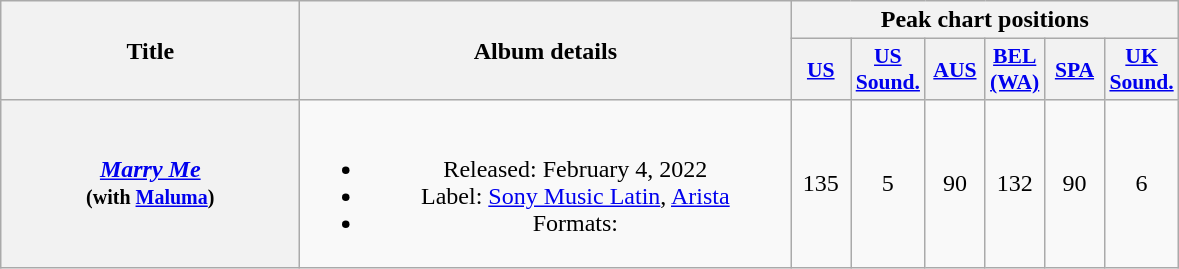<table class="wikitable plainrowheaders" style="text-align:center;">
<tr>
<th scope="col" rowspan="2" style="width:12em;">Title</th>
<th scope="col" rowspan="2" style="width:20em;">Album details</th>
<th scope="col" colspan="6">Peak chart positions</th>
</tr>
<tr>
<th scope="col" style="width:2.3em; font-size:90%;"><a href='#'>US</a> <br></th>
<th scope="col" style="width:2.3em;font-size:90%;"><a href='#'>US <br>Sound.</a> <br></th>
<th scope="col" style="width:2.3em; font-size:90%;"><a href='#'>AUS</a> <br></th>
<th scope="col" style="width:2.3em; font-size:90%;"><a href='#'>BEL<br>(WA)</a><br></th>
<th scope="col" style="width:2.3em; font-size:90%;"><a href='#'>SPA</a> <br></th>
<th scope="col" style="width:2.3em;font-size:90%;"><a href='#'>UK<br>Sound.</a><br></th>
</tr>
<tr>
<th scope="row"><em><a href='#'>Marry Me</a></em><small><br>(with <a href='#'>Maluma</a>)</small></th>
<td><br><ul><li>Released: February 4, 2022</li><li>Label: <a href='#'>Sony Music Latin</a>, <a href='#'>Arista</a></li><li>Formats: </li></ul></td>
<td>135</td>
<td>5</td>
<td>90</td>
<td>132</td>
<td>90</td>
<td>6</td>
</tr>
</table>
